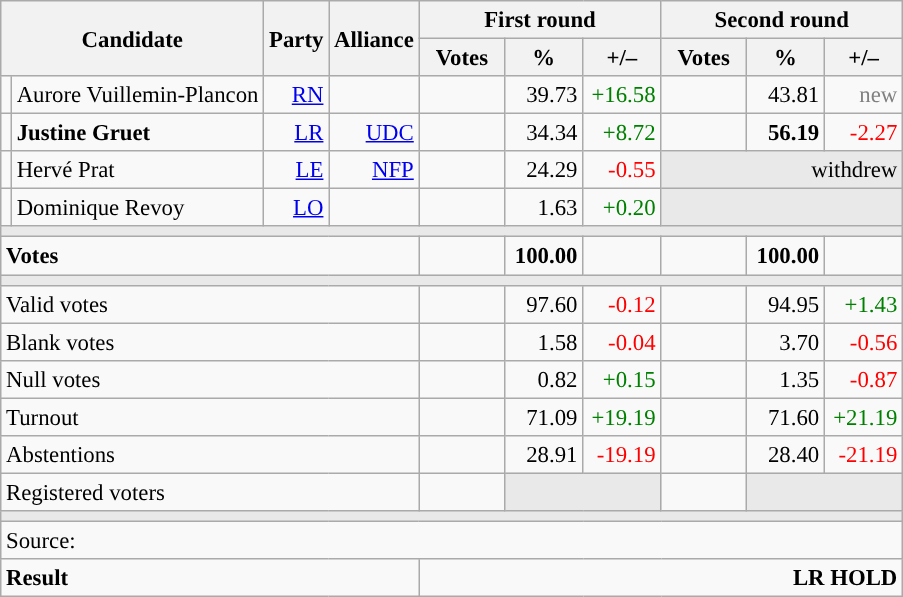<table class="wikitable" style="text-align:right;font-size:95%;">
<tr>
<th rowspan="2" colspan="2">Candidate</th>
<th colspan="1" rowspan="2">Party</th>
<th colspan="1" rowspan="2">Alliance</th>
<th colspan="3">First round</th>
<th colspan="3">Second round</th>
</tr>
<tr>
<th style="width:50px;">Votes</th>
<th style="width:45px;">%</th>
<th style="width:45px;">+/–</th>
<th style="width:50px;">Votes</th>
<th style="width:45px;">%</th>
<th style="width:45px;">+/–</th>
</tr>
<tr>
<td style="color:inherit;background:"></td>
<td style="text-align:left;">Aurore Vuillemin-Plancon</td>
<td><a href='#'>RN</a></td>
<td></td>
<td></td>
<td>39.73</td>
<td style="color:green;">+16.58</td>
<td></td>
<td>43.81</td>
<td style="color:grey;">new</td>
</tr>
<tr>
<td style="color:inherit;background:"></td>
<td style="text-align:left;"><strong>Justine Gruet</strong></td>
<td><a href='#'>LR</a></td>
<td><a href='#'>UDC</a></td>
<td></td>
<td>34.34</td>
<td style="color:green;">+8.72</td>
<td><strong></strong></td>
<td><strong>56.19</strong></td>
<td style="color:red;">-2.27</td>
</tr>
<tr>
<td style="color:inherit;background:"></td>
<td style="text-align:left;">Hervé Prat</td>
<td><a href='#'>LE</a></td>
<td><a href='#'>NFP</a></td>
<td></td>
<td>24.29</td>
<td style="color:red;">-0.55</td>
<td colspan="3" style="background:#E9E9E9;">withdrew</td>
</tr>
<tr>
<td style="color:inherit;background:"></td>
<td style="text-align:left;">Dominique Revoy</td>
<td><a href='#'>LO</a></td>
<td></td>
<td></td>
<td>1.63</td>
<td style="color:green;">+0.20</td>
<td colspan="3" style="background:#E9E9E9;"></td>
</tr>
<tr>
<td colspan="10" style="background:#E9E9E9;"></td>
</tr>
<tr style="font-weight:bold;">
<td colspan="4" style="text-align:left;">Votes</td>
<td></td>
<td>100.00</td>
<td></td>
<td></td>
<td>100.00</td>
<td></td>
</tr>
<tr>
<td colspan="10" style="background:#E9E9E9;"></td>
</tr>
<tr>
<td colspan="4" style="text-align:left;">Valid votes</td>
<td></td>
<td>97.60</td>
<td style="color:red;">-0.12</td>
<td></td>
<td>94.95</td>
<td style="color:green;">+1.43</td>
</tr>
<tr>
<td colspan="4" style="text-align:left;">Blank votes</td>
<td></td>
<td>1.58</td>
<td style="color:red;">-0.04</td>
<td></td>
<td>3.70</td>
<td style="color:red;">-0.56</td>
</tr>
<tr>
<td colspan="4" style="text-align:left;">Null votes</td>
<td></td>
<td>0.82</td>
<td style="color:green;">+0.15</td>
<td></td>
<td>1.35</td>
<td style="color:red;">-0.87</td>
</tr>
<tr>
<td colspan="4" style="text-align:left;">Turnout</td>
<td></td>
<td>71.09</td>
<td style="color:green;">+19.19</td>
<td></td>
<td>71.60</td>
<td style="color:green;">+21.19</td>
</tr>
<tr>
<td colspan="4" style="text-align:left;">Abstentions</td>
<td></td>
<td>28.91</td>
<td style="color:red;">-19.19</td>
<td></td>
<td>28.40</td>
<td style="color:red;">-21.19</td>
</tr>
<tr>
<td colspan="4" style="text-align:left;">Registered voters</td>
<td></td>
<td colspan="2" style="background:#E9E9E9;"></td>
<td></td>
<td colspan="2" style="background:#E9E9E9;"></td>
</tr>
<tr>
<td colspan="10" style="background:#E9E9E9;"></td>
</tr>
<tr>
<td colspan="10" style="text-align:left;">Source: </td>
</tr>
<tr style="font-weight:bold">
<td colspan="4" style="text-align:left;">Result</td>
<td colspan="6" style="background-color:">LR HOLD</td>
</tr>
</table>
